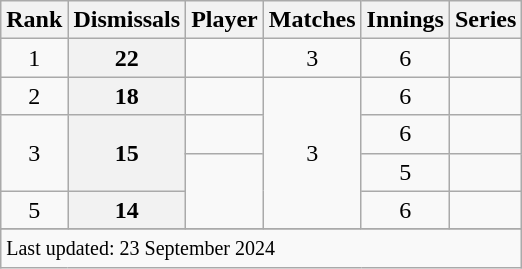<table class="wikitable plainrowheaders sortable">
<tr>
<th scope=col>Rank</th>
<th scope=col>Dismissals</th>
<th scope=col>Player</th>
<th scope=col>Matches</th>
<th scope=col>Innings</th>
<th scope=col>Series</th>
</tr>
<tr>
<td style="text-align:center">1</td>
<th scope=row style="text-align:center;">22</th>
<td></td>
<td style="text-align:center">3</td>
<td style="text-align:center">6</td>
<td></td>
</tr>
<tr>
<td style="text-align:center">2</td>
<th scope=row style=text-align:center;>18</th>
<td></td>
<td style="text-align:center" rowspan=4>3</td>
<td style="text-align:center">6</td>
<td></td>
</tr>
<tr>
<td style="text-align:center" rowspan=2>3</td>
<th scope=row style=text-align:center; rowspan=2>15</th>
<td></td>
<td style="text-align:center">6</td>
<td></td>
</tr>
<tr>
<td rowspan=2></td>
<td style="text-align:center">5</td>
<td></td>
</tr>
<tr>
<td style="text-align:center">5</td>
<th scope=row style=text-align:center;>14</th>
<td style="text-align:center">6</td>
<td></td>
</tr>
<tr>
</tr>
<tr class=sortbottom>
<td colspan=6><small>Last updated: 23 September 2024</small></td>
</tr>
</table>
